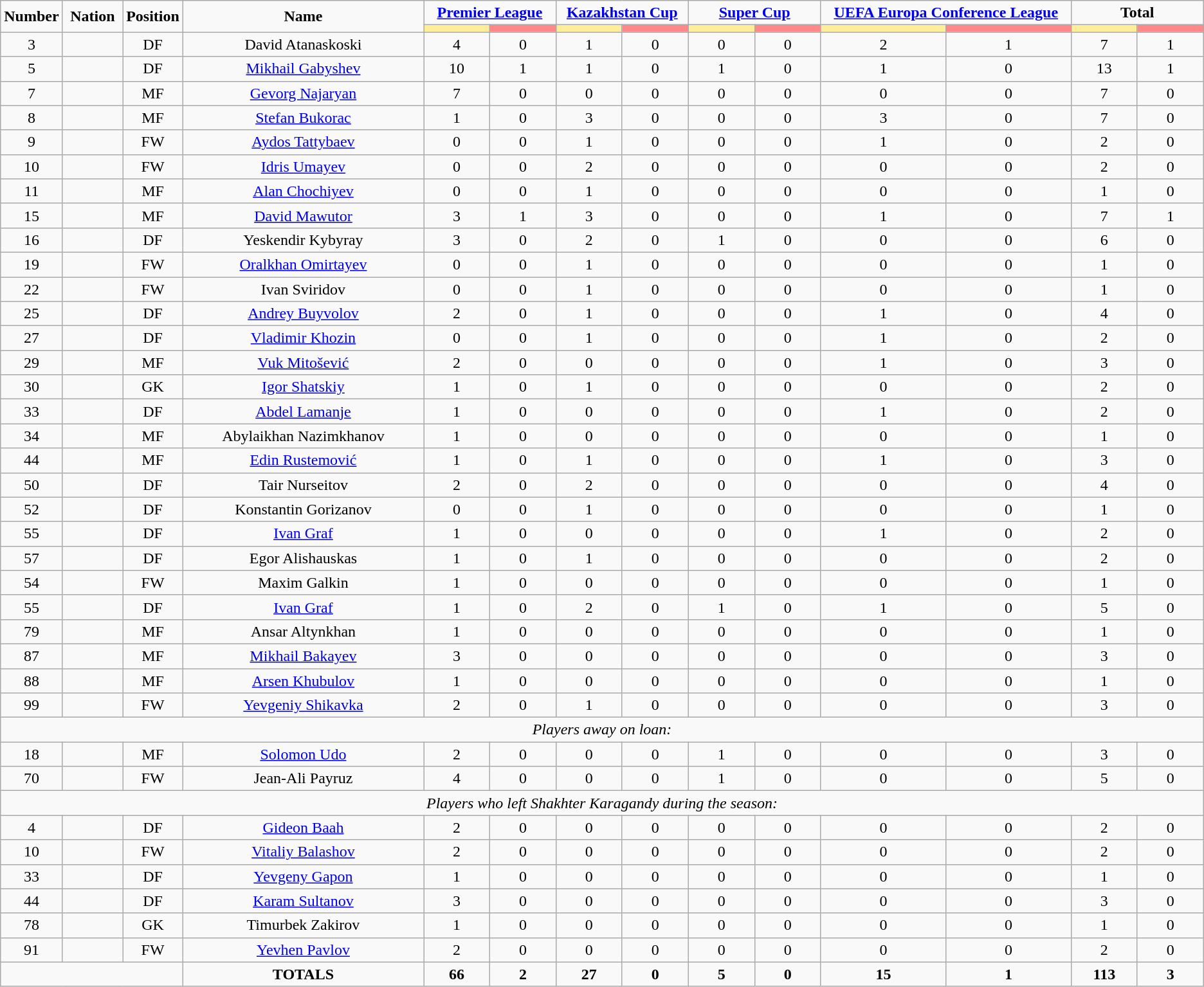<table class="wikitable" style="text-align:center;">
<tr>
<td rowspan="2"  style="width:5%; text-align:center;"><strong>Number</strong></td>
<td rowspan="2"  style="width:5%; text-align:center;"><strong>Nation</strong></td>
<td rowspan="2"  style="width:5%; text-align:center;"><strong>Position</strong></td>
<td rowspan="2"  style="width:20%; text-align:center;"><strong>Name</strong></td>
<td colspan="2" style="text-align:center;"><strong><a href='#'>Premier League</a></strong></td>
<td colspan="2" style="text-align:center;"><strong><a href='#'>Kazakhstan Cup</a></strong></td>
<td colspan="2" style="text-align:center;"><strong><a href='#'>Super Cup</a></strong></td>
<td colspan="2" style="text-align:center;"><strong><a href='#'>UEFA Europa Conference League</a></strong></td>
<td colspan="2" style="text-align:center;"><strong>Total</strong></td>
</tr>
<tr>
<th style="width:60px; background:#fe9;"></th>
<th style="width:60px; background:#ff8888;"></th>
<th style="width:60px; background:#fe9;"></th>
<th style="width:60px; background:#ff8888;"></th>
<th style="width:60px; background:#fe9;"></th>
<th style="width:60px; background:#ff8888;"></th>
<th style="width:120px; background:#fe9;"></th>
<th style="width:120px; background:#ff8888;"></th>
<th style="width:60px; background:#fe9;"></th>
<th style="width:60px; background:#ff8888;"></th>
</tr>
<tr>
<td>3</td>
<td></td>
<td>DF</td>
<td>David Atanaskoski</td>
<td>4</td>
<td>0</td>
<td>1</td>
<td>0</td>
<td>0</td>
<td>0</td>
<td>2</td>
<td>1</td>
<td>7</td>
<td>1</td>
</tr>
<tr>
<td>5</td>
<td></td>
<td>DF</td>
<td><a href='#'>Mikhail Gabyshev</a></td>
<td>10</td>
<td>1</td>
<td>1</td>
<td>0</td>
<td>1</td>
<td>0</td>
<td>1</td>
<td>0</td>
<td>13</td>
<td>1</td>
</tr>
<tr>
<td>7</td>
<td></td>
<td>MF</td>
<td><a href='#'>Gevorg Najaryan</a></td>
<td>7</td>
<td>0</td>
<td>0</td>
<td>0</td>
<td>0</td>
<td>0</td>
<td>0</td>
<td>0</td>
<td>7</td>
<td>0</td>
</tr>
<tr>
<td>8</td>
<td></td>
<td>MF</td>
<td><a href='#'>Stefan Bukorac</a></td>
<td>1</td>
<td>0</td>
<td>3</td>
<td>0</td>
<td>0</td>
<td>0</td>
<td>3</td>
<td>0</td>
<td>7</td>
<td>0</td>
</tr>
<tr>
<td>9</td>
<td></td>
<td>FW</td>
<td><a href='#'>Aydos Tattybaev</a></td>
<td>0</td>
<td>0</td>
<td>1</td>
<td>0</td>
<td>0</td>
<td>0</td>
<td>1</td>
<td>0</td>
<td>2</td>
<td>0</td>
</tr>
<tr>
<td>10</td>
<td></td>
<td>FW</td>
<td><a href='#'>Idris Umayev</a></td>
<td>0</td>
<td>0</td>
<td>2</td>
<td>0</td>
<td>0</td>
<td>0</td>
<td>0</td>
<td>0</td>
<td>2</td>
<td>0</td>
</tr>
<tr>
<td>11</td>
<td></td>
<td>MF</td>
<td><a href='#'>Alan Chochiyev</a></td>
<td>0</td>
<td>0</td>
<td>1</td>
<td>0</td>
<td>0</td>
<td>0</td>
<td>0</td>
<td>0</td>
<td>1</td>
<td>0</td>
</tr>
<tr>
<td>15</td>
<td></td>
<td>MF</td>
<td><a href='#'>David Mawutor</a></td>
<td>3</td>
<td>1</td>
<td>3</td>
<td>0</td>
<td>0</td>
<td>0</td>
<td>1</td>
<td>0</td>
<td>7</td>
<td>1</td>
</tr>
<tr>
<td>16</td>
<td></td>
<td>DF</td>
<td>Yeskendir Kybyray</td>
<td>3</td>
<td>0</td>
<td>2</td>
<td>0</td>
<td>1</td>
<td>0</td>
<td>0</td>
<td>0</td>
<td>6</td>
<td>0</td>
</tr>
<tr>
<td>19</td>
<td></td>
<td>FW</td>
<td><a href='#'>Oralkhan Omirtayev</a></td>
<td>0</td>
<td>0</td>
<td>1</td>
<td>0</td>
<td>0</td>
<td>0</td>
<td>0</td>
<td>0</td>
<td>1</td>
<td>0</td>
</tr>
<tr>
<td>22</td>
<td></td>
<td>FW</td>
<td>Ivan Sviridov</td>
<td>0</td>
<td>0</td>
<td>1</td>
<td>0</td>
<td>0</td>
<td>0</td>
<td>0</td>
<td>0</td>
<td>1</td>
<td>0</td>
</tr>
<tr>
<td>25</td>
<td></td>
<td>DF</td>
<td><a href='#'>Andrey Buyvolov</a></td>
<td>2</td>
<td>0</td>
<td>1</td>
<td>0</td>
<td>0</td>
<td>0</td>
<td>1</td>
<td>0</td>
<td>4</td>
<td>0</td>
</tr>
<tr>
<td>27</td>
<td></td>
<td>DF</td>
<td><a href='#'>Vladimir Khozin</a></td>
<td>0</td>
<td>0</td>
<td>1</td>
<td>0</td>
<td>0</td>
<td>0</td>
<td>1</td>
<td>0</td>
<td>2</td>
<td>0</td>
</tr>
<tr>
<td>29</td>
<td></td>
<td>MF</td>
<td><a href='#'>Vuk Mitošević</a></td>
<td>2</td>
<td>0</td>
<td>0</td>
<td>0</td>
<td>0</td>
<td>0</td>
<td>1</td>
<td>0</td>
<td>3</td>
<td>0</td>
</tr>
<tr>
<td>30</td>
<td></td>
<td>GK</td>
<td><a href='#'>Igor Shatskiy</a></td>
<td>1</td>
<td>0</td>
<td>1</td>
<td>0</td>
<td>0</td>
<td>0</td>
<td>0</td>
<td>0</td>
<td>2</td>
<td>0</td>
</tr>
<tr>
<td>33</td>
<td></td>
<td>DF</td>
<td><a href='#'>Abdel Lamanje</a></td>
<td>1</td>
<td>0</td>
<td>0</td>
<td>0</td>
<td>0</td>
<td>0</td>
<td>1</td>
<td>0</td>
<td>2</td>
<td>0</td>
</tr>
<tr>
<td>34</td>
<td></td>
<td>MF</td>
<td>Abylaikhan Nazimkhanov</td>
<td>1</td>
<td>0</td>
<td>0</td>
<td>0</td>
<td>0</td>
<td>0</td>
<td>0</td>
<td>0</td>
<td>1</td>
<td>0</td>
</tr>
<tr>
<td>44</td>
<td></td>
<td>MF</td>
<td><a href='#'>Edin Rustemović</a></td>
<td>1</td>
<td>0</td>
<td>1</td>
<td>0</td>
<td>0</td>
<td>0</td>
<td>1</td>
<td>0</td>
<td>3</td>
<td>0</td>
</tr>
<tr>
<td>50</td>
<td></td>
<td>DF</td>
<td>Tair Nurseitov</td>
<td>2</td>
<td>0</td>
<td>2</td>
<td>0</td>
<td>0</td>
<td>0</td>
<td>0</td>
<td>0</td>
<td>4</td>
<td>0</td>
</tr>
<tr>
<td>52</td>
<td></td>
<td>DF</td>
<td>Konstantin Gorizanov</td>
<td>0</td>
<td>0</td>
<td>1</td>
<td>0</td>
<td>0</td>
<td>0</td>
<td>0</td>
<td>0</td>
<td>1</td>
<td>0</td>
</tr>
<tr>
<td>55</td>
<td></td>
<td>DF</td>
<td><a href='#'>Ivan Graf</a></td>
<td>1</td>
<td>0</td>
<td>0</td>
<td>0</td>
<td>0</td>
<td>0</td>
<td>1</td>
<td>0</td>
<td>2</td>
<td>0</td>
</tr>
<tr>
<td>57</td>
<td></td>
<td>DF</td>
<td>Egor Alishauskas</td>
<td>1</td>
<td>0</td>
<td>1</td>
<td>0</td>
<td>0</td>
<td>0</td>
<td>0</td>
<td>0</td>
<td>2</td>
<td>0</td>
</tr>
<tr>
<td>54</td>
<td></td>
<td>FW</td>
<td>Maxim Galkin</td>
<td>1</td>
<td>0</td>
<td>0</td>
<td>0</td>
<td>0</td>
<td>0</td>
<td>0</td>
<td>0</td>
<td>1</td>
<td>0</td>
</tr>
<tr>
<td>55</td>
<td></td>
<td>DF</td>
<td><a href='#'>Ivan Graf</a></td>
<td>1</td>
<td>0</td>
<td>2</td>
<td>0</td>
<td>1</td>
<td>0</td>
<td>1</td>
<td>0</td>
<td>5</td>
<td>0</td>
</tr>
<tr>
<td>79</td>
<td></td>
<td>MF</td>
<td>Ansar Altynkhan</td>
<td>1</td>
<td>0</td>
<td>0</td>
<td>0</td>
<td>0</td>
<td>0</td>
<td>0</td>
<td>0</td>
<td>1</td>
<td>0</td>
</tr>
<tr>
<td>87</td>
<td></td>
<td>MF</td>
<td><a href='#'>Mikhail Bakayev</a></td>
<td>3</td>
<td>0</td>
<td>0</td>
<td>0</td>
<td>0</td>
<td>0</td>
<td>0</td>
<td>0</td>
<td>3</td>
<td>0</td>
</tr>
<tr>
<td>88</td>
<td></td>
<td>MF</td>
<td><a href='#'>Arsen Khubulov</a></td>
<td>1</td>
<td>0</td>
<td>0</td>
<td>0</td>
<td>0</td>
<td>0</td>
<td>0</td>
<td>0</td>
<td>1</td>
<td>0</td>
</tr>
<tr>
<td>99</td>
<td></td>
<td>FW</td>
<td><a href='#'>Yevgeniy Shikavka</a></td>
<td>2</td>
<td>0</td>
<td>1</td>
<td>0</td>
<td>0</td>
<td>0</td>
<td>0</td>
<td>0</td>
<td>3</td>
<td>0</td>
</tr>
<tr>
<td colspan="14"><em>Players away on loan:</em></td>
</tr>
<tr>
<td>18</td>
<td></td>
<td>MF</td>
<td><a href='#'>Solomon Udo</a></td>
<td>2</td>
<td>0</td>
<td>0</td>
<td>0</td>
<td>1</td>
<td>0</td>
<td>0</td>
<td>0</td>
<td>3</td>
<td>0</td>
</tr>
<tr>
<td>70</td>
<td></td>
<td>FW</td>
<td>Jean-Ali Payruz</td>
<td>4</td>
<td>0</td>
<td>0</td>
<td>0</td>
<td>1</td>
<td>0</td>
<td>0</td>
<td>0</td>
<td>5</td>
<td>0</td>
</tr>
<tr>
<td colspan="14"><em>Players who left Shakhter Karagandy during the season:</em></td>
</tr>
<tr>
<td>4</td>
<td></td>
<td>DF</td>
<td><a href='#'>Gideon Baah</a></td>
<td>2</td>
<td>0</td>
<td>0</td>
<td>0</td>
<td>0</td>
<td>0</td>
<td>0</td>
<td>0</td>
<td>2</td>
<td>0</td>
</tr>
<tr>
<td>10</td>
<td></td>
<td>FW</td>
<td><a href='#'>Vitaliy Balashov</a></td>
<td>2</td>
<td>0</td>
<td>0</td>
<td>0</td>
<td>0</td>
<td>0</td>
<td>0</td>
<td>0</td>
<td>2</td>
<td>0</td>
</tr>
<tr>
<td>33</td>
<td></td>
<td>DF</td>
<td><a href='#'>Yevgeny Gapon</a></td>
<td>1</td>
<td>0</td>
<td>0</td>
<td>0</td>
<td>0</td>
<td>0</td>
<td>0</td>
<td>0</td>
<td>1</td>
<td>0</td>
</tr>
<tr>
<td>44</td>
<td></td>
<td>DF</td>
<td><a href='#'>Karam Sultanov</a></td>
<td>3</td>
<td>0</td>
<td>0</td>
<td>0</td>
<td>0</td>
<td>0</td>
<td>0</td>
<td>0</td>
<td>3</td>
<td>0</td>
</tr>
<tr>
<td>78</td>
<td></td>
<td>GK</td>
<td>Timurbek Zakirov</td>
<td>1</td>
<td>0</td>
<td>0</td>
<td>0</td>
<td>0</td>
<td>0</td>
<td>0</td>
<td>0</td>
<td>1</td>
<td>0</td>
</tr>
<tr>
<td>91</td>
<td></td>
<td>FW</td>
<td><a href='#'>Yevhen Pavlov</a></td>
<td>2</td>
<td>0</td>
<td>0</td>
<td>0</td>
<td>0</td>
<td>0</td>
<td>0</td>
<td>0</td>
<td>2</td>
<td>0</td>
</tr>
<tr>
<td colspan="3"></td>
<td><strong>TOTALS</strong></td>
<td><strong>66</strong></td>
<td><strong>2</strong></td>
<td><strong>27</strong></td>
<td><strong>0</strong></td>
<td><strong>5</strong></td>
<td><strong>0</strong></td>
<td><strong>15</strong></td>
<td><strong>1</strong></td>
<td><strong>113</strong></td>
<td><strong>3</strong></td>
</tr>
</table>
